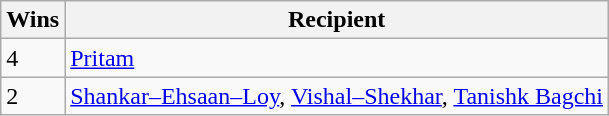<table class="wikitable">
<tr>
<th>Wins</th>
<th>Recipient</th>
</tr>
<tr>
<td>4</td>
<td><a href='#'>Pritam</a></td>
</tr>
<tr>
<td>2</td>
<td><a href='#'>Shankar–Ehsaan–Loy</a>, <a href='#'>Vishal–Shekhar</a>, <a href='#'>Tanishk Bagchi</a></td>
</tr>
</table>
